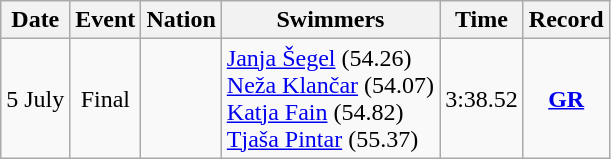<table class=wikitable style=text-align:center>
<tr>
<th>Date</th>
<th>Event</th>
<th>Nation</th>
<th>Swimmers</th>
<th>Time</th>
<th>Record</th>
</tr>
<tr>
<td>5 July</td>
<td>Final</td>
<td align=left></td>
<td align=left><a href='#'>Janja Šegel</a> (54.26)<br><a href='#'>Neža Klančar</a> (54.07)<br><a href='#'>Katja Fain</a> (54.82)<br><a href='#'>Tjaša Pintar</a> (55.37)</td>
<td>3:38.52</td>
<td><strong><a href='#'>GR</a></strong></td>
</tr>
</table>
